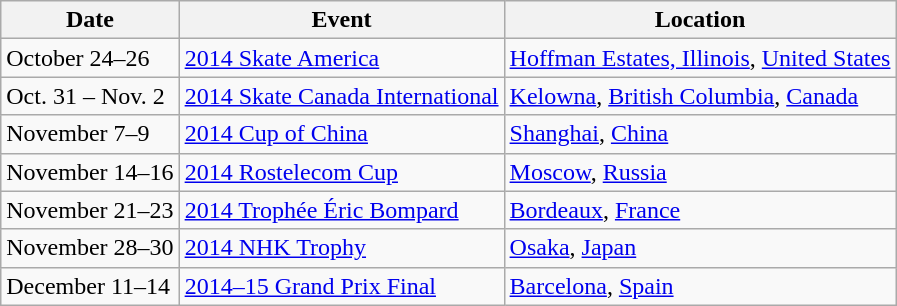<table class="wikitable">
<tr>
<th>Date</th>
<th>Event</th>
<th>Location</th>
</tr>
<tr>
<td>October 24–26</td>
<td><a href='#'>2014 Skate America</a></td>
<td><a href='#'>Hoffman Estates, Illinois</a>, <a href='#'>United States</a></td>
</tr>
<tr>
<td>Oct. 31 – Nov. 2</td>
<td><a href='#'>2014 Skate Canada International</a></td>
<td><a href='#'>Kelowna</a>, <a href='#'>British Columbia</a>, <a href='#'>Canada</a></td>
</tr>
<tr>
<td>November 7–9</td>
<td><a href='#'>2014 Cup of China</a></td>
<td><a href='#'>Shanghai</a>, <a href='#'>China</a></td>
</tr>
<tr>
<td>November 14–16</td>
<td><a href='#'>2014 Rostelecom Cup</a></td>
<td><a href='#'>Moscow</a>, <a href='#'>Russia</a></td>
</tr>
<tr>
<td>November 21–23</td>
<td><a href='#'>2014 Trophée Éric Bompard</a></td>
<td><a href='#'>Bordeaux</a>, <a href='#'>France</a></td>
</tr>
<tr>
<td>November 28–30</td>
<td><a href='#'>2014 NHK Trophy</a></td>
<td><a href='#'>Osaka</a>, <a href='#'>Japan</a></td>
</tr>
<tr>
<td>December 11–14</td>
<td><a href='#'>2014–15 Grand Prix Final</a></td>
<td><a href='#'>Barcelona</a>, <a href='#'>Spain</a></td>
</tr>
</table>
